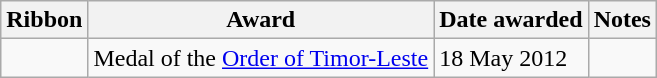<table class="wikitable">
<tr>
<th>Ribbon</th>
<th>Award</th>
<th>Date awarded</th>
<th>Notes</th>
</tr>
<tr>
<td></td>
<td>Medal of the <a href='#'>Order of Timor-Leste</a></td>
<td>18 May 2012</td>
<td></td>
</tr>
</table>
